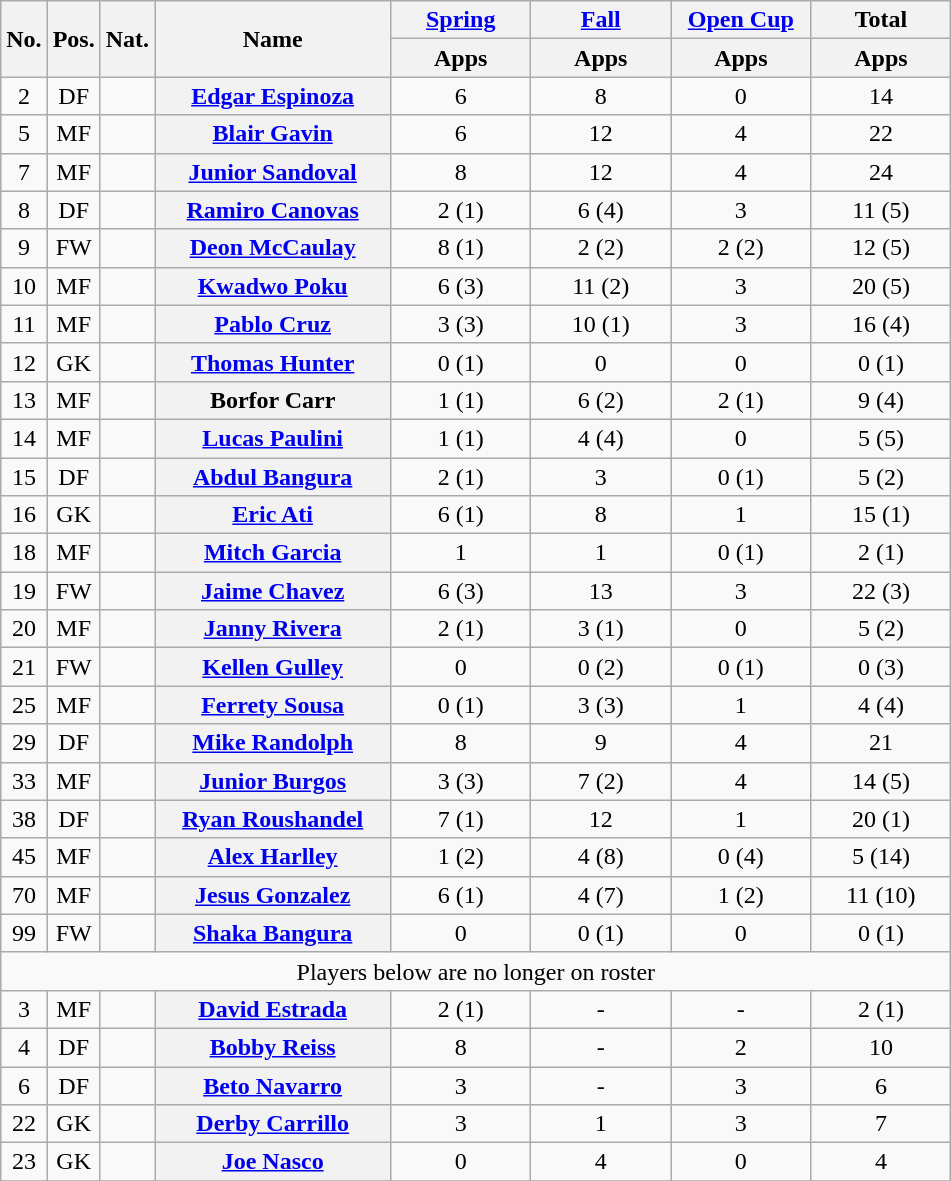<table class="wikitable plainrowheaders" style="text-align:center">
<tr>
<th rowspan="2">No.</th>
<th rowspan="2">Pos.</th>
<th rowspan="2">Nat.</th>
<th rowspan="2" style="width:150px;">Name</th>
<th colspan="1" style="width:86px;"><a href='#'>Spring</a></th>
<th colspan="1" style="width:86px;"><a href='#'>Fall</a></th>
<th colspan="1" style="width:86px;"><a href='#'>Open Cup</a></th>
<th colspan="1" style="width:86px;">Total</th>
</tr>
<tr>
<th>Apps</th>
<th>Apps</th>
<th>Apps</th>
<th>Apps</th>
</tr>
<tr>
<td>2</td>
<td>DF</td>
<td></td>
<th scope="row"><a href='#'>Edgar Espinoza</a></th>
<td>6</td>
<td>8</td>
<td>0</td>
<td>14</td>
</tr>
<tr>
<td>5</td>
<td>MF</td>
<td></td>
<th scope="row"><a href='#'>Blair Gavin</a></th>
<td>6</td>
<td>12</td>
<td>4</td>
<td>22</td>
</tr>
<tr>
<td>7</td>
<td>MF</td>
<td></td>
<th scope="row"><a href='#'>Junior Sandoval</a></th>
<td>8</td>
<td>12</td>
<td>4</td>
<td>24</td>
</tr>
<tr>
<td>8</td>
<td>DF</td>
<td></td>
<th scope="row"><a href='#'>Ramiro Canovas</a></th>
<td>2 (1)</td>
<td>6 (4)</td>
<td>3</td>
<td>11 (5)</td>
</tr>
<tr>
<td>9</td>
<td>FW</td>
<td></td>
<th scope="row"><a href='#'>Deon McCaulay</a></th>
<td>8 (1)</td>
<td>2 (2)</td>
<td>2 (2)</td>
<td>12 (5)</td>
</tr>
<tr>
<td>10</td>
<td>MF</td>
<td></td>
<th scope="row"><a href='#'>Kwadwo Poku</a></th>
<td>6 (3)</td>
<td>11 (2)</td>
<td>3</td>
<td>20 (5)</td>
</tr>
<tr>
<td>11</td>
<td>MF</td>
<td></td>
<th scope="row"><a href='#'>Pablo Cruz</a></th>
<td>3 (3)</td>
<td>10 (1)</td>
<td>3</td>
<td>16 (4)</td>
</tr>
<tr>
<td>12</td>
<td>GK</td>
<td></td>
<th scope="row"><a href='#'>Thomas Hunter</a></th>
<td>0 (1)</td>
<td>0</td>
<td>0</td>
<td>0 (1)</td>
</tr>
<tr>
<td>13</td>
<td>MF</td>
<td></td>
<th scope="row">Borfor Carr</th>
<td>1 (1)</td>
<td>6 (2)</td>
<td>2 (1)</td>
<td>9 (4)</td>
</tr>
<tr>
<td>14</td>
<td>MF</td>
<td></td>
<th scope="row"><a href='#'>Lucas Paulini</a></th>
<td>1 (1)</td>
<td>4 (4)</td>
<td>0</td>
<td>5 (5)</td>
</tr>
<tr>
<td>15</td>
<td>DF</td>
<td></td>
<th scope="row"><a href='#'>Abdul Bangura</a></th>
<td>2 (1)</td>
<td>3</td>
<td>0 (1)</td>
<td>5 (2)</td>
</tr>
<tr>
<td>16</td>
<td>GK</td>
<td></td>
<th scope="row"><a href='#'>Eric Ati</a></th>
<td>6 (1)</td>
<td>8</td>
<td>1</td>
<td>15 (1)</td>
</tr>
<tr>
<td>18</td>
<td>MF</td>
<td></td>
<th scope="row"><a href='#'>Mitch Garcia</a></th>
<td>1</td>
<td>1</td>
<td>0 (1)</td>
<td>2 (1)</td>
</tr>
<tr>
<td>19</td>
<td>FW</td>
<td></td>
<th scope="row"><a href='#'>Jaime Chavez</a></th>
<td>6 (3)</td>
<td>13</td>
<td>3</td>
<td>22 (3)</td>
</tr>
<tr>
<td>20</td>
<td>MF</td>
<td></td>
<th scope="row"><a href='#'>Janny Rivera</a></th>
<td>2 (1)</td>
<td>3 (1)</td>
<td>0</td>
<td>5 (2)</td>
</tr>
<tr>
<td>21</td>
<td>FW</td>
<td></td>
<th scope="row"><a href='#'>Kellen Gulley</a></th>
<td>0</td>
<td>0 (2)</td>
<td>0 (1)</td>
<td>0 (3)</td>
</tr>
<tr>
<td>25</td>
<td>MF</td>
<td></td>
<th scope="row"><a href='#'>Ferrety Sousa</a></th>
<td>0 (1)</td>
<td>3 (3)</td>
<td>1</td>
<td>4 (4)</td>
</tr>
<tr>
<td>29</td>
<td>DF</td>
<td></td>
<th scope="row"><a href='#'>Mike Randolph</a></th>
<td>8</td>
<td>9</td>
<td>4</td>
<td>21</td>
</tr>
<tr>
<td>33</td>
<td>MF</td>
<td></td>
<th scope="row"><a href='#'>Junior Burgos</a></th>
<td>3 (3)</td>
<td>7 (2)</td>
<td>4</td>
<td>14 (5)</td>
</tr>
<tr>
<td>38</td>
<td>DF</td>
<td></td>
<th scope="row"><a href='#'>Ryan Roushandel</a></th>
<td>7 (1)</td>
<td>12</td>
<td>1</td>
<td>20 (1)</td>
</tr>
<tr>
<td>45</td>
<td>MF</td>
<td></td>
<th scope="row"><a href='#'>Alex Harlley</a></th>
<td>1 (2)</td>
<td>4 (8)</td>
<td>0 (4)</td>
<td>5 (14)</td>
</tr>
<tr>
<td>70</td>
<td>MF</td>
<td></td>
<th scope="row"><a href='#'>Jesus Gonzalez</a></th>
<td>6 (1)</td>
<td>4 (7)</td>
<td>1 (2)</td>
<td>11 (10)</td>
</tr>
<tr>
<td>99</td>
<td>FW</td>
<td></td>
<th scope="row"><a href='#'>Shaka Bangura</a></th>
<td>0</td>
<td>0 (1)</td>
<td>0</td>
<td>0 (1)</td>
</tr>
<tr>
<td colspan=8>Players below are no longer on roster</td>
</tr>
<tr>
<td>3</td>
<td>MF</td>
<td></td>
<th scope="row"><a href='#'>David Estrada</a></th>
<td>2 (1)</td>
<td>-</td>
<td>-</td>
<td>2 (1)</td>
</tr>
<tr>
<td>4</td>
<td>DF</td>
<td></td>
<th scope="row"><a href='#'>Bobby Reiss</a></th>
<td>8</td>
<td>-</td>
<td>2</td>
<td>10</td>
</tr>
<tr>
<td>6</td>
<td>DF</td>
<td></td>
<th scope="row"><a href='#'>Beto Navarro</a></th>
<td>3</td>
<td>-</td>
<td>3</td>
<td>6</td>
</tr>
<tr>
<td>22</td>
<td>GK</td>
<td></td>
<th scope="row"><a href='#'>Derby Carrillo</a></th>
<td>3</td>
<td>1</td>
<td>3</td>
<td>7</td>
</tr>
<tr>
<td>23</td>
<td>GK</td>
<td></td>
<th scope="row"><a href='#'>Joe Nasco</a></th>
<td>0</td>
<td>4</td>
<td>0</td>
<td>4</td>
</tr>
<tr>
</tr>
</table>
